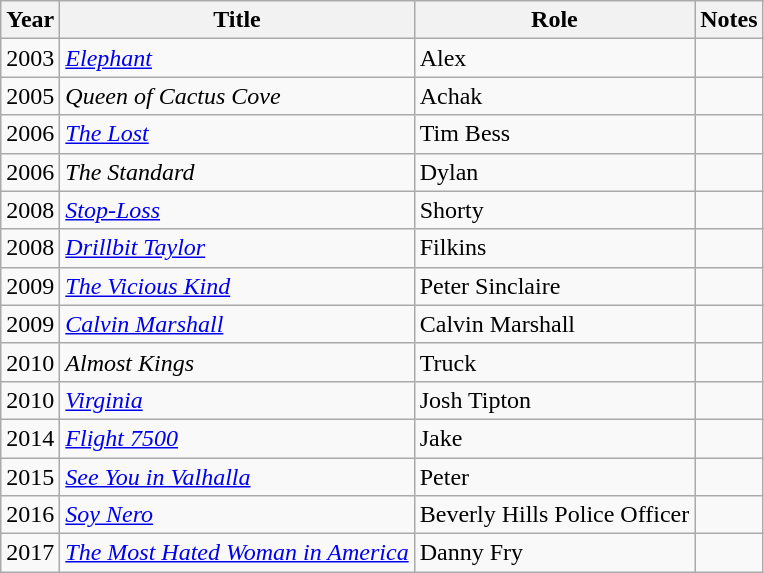<table class="wikitable sortable">
<tr>
<th>Year</th>
<th>Title</th>
<th>Role</th>
<th>Notes</th>
</tr>
<tr>
<td>2003</td>
<td><a href='#'><em>Elephant</em></a></td>
<td>Alex</td>
<td></td>
</tr>
<tr>
<td>2005</td>
<td><em>Queen of Cactus Cove</em></td>
<td>Achak</td>
<td></td>
</tr>
<tr>
<td>2006</td>
<td><a href='#'><em>The Lost</em></a></td>
<td>Tim Bess</td>
<td></td>
</tr>
<tr>
<td>2006</td>
<td><em>The Standard</em></td>
<td>Dylan</td>
<td></td>
</tr>
<tr>
<td>2008</td>
<td><a href='#'><em>Stop-Loss</em></a></td>
<td>Shorty</td>
<td></td>
</tr>
<tr>
<td>2008</td>
<td><em><a href='#'>Drillbit Taylor</a></em></td>
<td>Filkins</td>
<td></td>
</tr>
<tr>
<td>2009</td>
<td><em><a href='#'>The Vicious Kind</a></em></td>
<td>Peter Sinclaire</td>
<td></td>
</tr>
<tr>
<td>2009</td>
<td><em><a href='#'>Calvin Marshall</a></em></td>
<td>Calvin Marshall</td>
<td></td>
</tr>
<tr>
<td>2010</td>
<td><em>Almost Kings</em></td>
<td>Truck</td>
<td></td>
</tr>
<tr>
<td>2010</td>
<td><a href='#'><em>Virginia</em></a></td>
<td>Josh Tipton</td>
<td></td>
</tr>
<tr>
<td>2014</td>
<td><em><a href='#'>Flight 7500</a></em></td>
<td>Jake</td>
<td></td>
</tr>
<tr>
<td>2015</td>
<td><em><a href='#'>See You in Valhalla</a></em></td>
<td>Peter</td>
<td></td>
</tr>
<tr>
<td>2016</td>
<td><em><a href='#'>Soy Nero</a></em></td>
<td>Beverly Hills Police Officer</td>
<td></td>
</tr>
<tr>
<td>2017</td>
<td><em><a href='#'>The Most Hated Woman in America</a></em></td>
<td>Danny Fry</td>
<td></td>
</tr>
</table>
